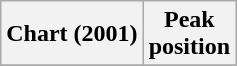<table class="wikitable plainrowheaders" style="text-align:center">
<tr>
<th scope="col">Chart (2001)</th>
<th scope="col">Peak<br>position</th>
</tr>
<tr>
</tr>
</table>
